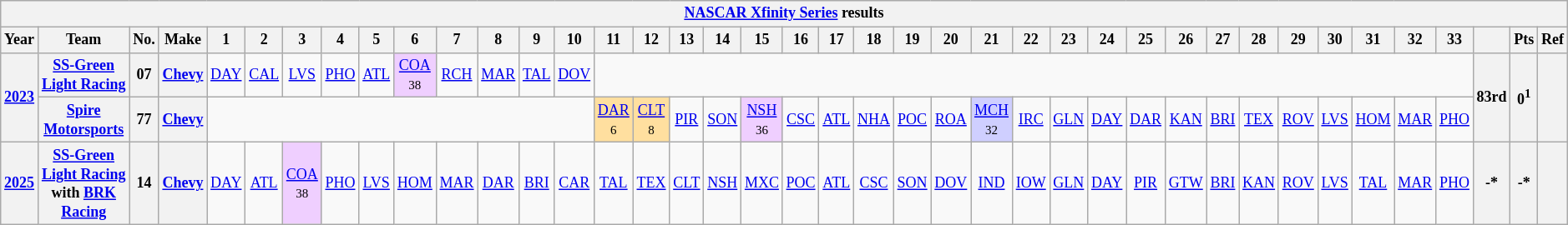<table class="wikitable" style="text-align:center; font-size:75%">
<tr>
<th colspan=40><a href='#'>NASCAR Xfinity Series</a> results</th>
</tr>
<tr>
<th>Year</th>
<th>Team</th>
<th>No.</th>
<th>Make</th>
<th>1</th>
<th>2</th>
<th>3</th>
<th>4</th>
<th>5</th>
<th>6</th>
<th>7</th>
<th>8</th>
<th>9</th>
<th>10</th>
<th>11</th>
<th>12</th>
<th>13</th>
<th>14</th>
<th>15</th>
<th>16</th>
<th>17</th>
<th>18</th>
<th>19</th>
<th>20</th>
<th>21</th>
<th>22</th>
<th>23</th>
<th>24</th>
<th>25</th>
<th>26</th>
<th>27</th>
<th>28</th>
<th>29</th>
<th>30</th>
<th>31</th>
<th>32</th>
<th>33</th>
<th></th>
<th>Pts</th>
<th>Ref</th>
</tr>
<tr>
<th rowspan=2><a href='#'>2023</a></th>
<th><a href='#'>SS-Green Light Racing</a></th>
<th>07</th>
<th><a href='#'>Chevy</a></th>
<td><a href='#'>DAY</a></td>
<td><a href='#'>CAL</a></td>
<td><a href='#'>LVS</a></td>
<td><a href='#'>PHO</a></td>
<td><a href='#'>ATL</a></td>
<td style="background:#EFCFFF;"><a href='#'>COA</a><br><small>38</small></td>
<td><a href='#'>RCH</a></td>
<td><a href='#'>MAR</a></td>
<td><a href='#'>TAL</a></td>
<td><a href='#'>DOV</a></td>
<td colspan=23></td>
<th rowspan=2>83rd</th>
<th rowspan=2>0<sup>1</sup></th>
<th rowspan=2></th>
</tr>
<tr>
<th><a href='#'>Spire Motorsports</a></th>
<th>77</th>
<th><a href='#'>Chevy</a></th>
<td colspan=10></td>
<td style="background:#FFDF9F;"><a href='#'>DAR</a><br><small>6</small></td>
<td style="background:#FFDF9F;"><a href='#'>CLT</a><br><small>8</small></td>
<td><a href='#'>PIR</a></td>
<td><a href='#'>SON</a></td>
<td style="background:#EFCFFF;"><a href='#'>NSH</a><br><small>36</small></td>
<td><a href='#'>CSC</a></td>
<td><a href='#'>ATL</a></td>
<td><a href='#'>NHA</a></td>
<td><a href='#'>POC</a></td>
<td><a href='#'>ROA</a></td>
<td style="background:#CFCFFF;"><a href='#'>MCH</a><br><small>32</small></td>
<td><a href='#'>IRC</a></td>
<td><a href='#'>GLN</a></td>
<td><a href='#'>DAY</a></td>
<td><a href='#'>DAR</a></td>
<td><a href='#'>KAN</a></td>
<td><a href='#'>BRI</a></td>
<td><a href='#'>TEX</a></td>
<td><a href='#'>ROV</a></td>
<td><a href='#'>LVS</a></td>
<td><a href='#'>HOM</a></td>
<td><a href='#'>MAR</a></td>
<td><a href='#'>PHO</a></td>
</tr>
<tr>
<th><a href='#'>2025</a></th>
<th><a href='#'>SS-Green Light Racing</a> with <a href='#'>BRK Racing</a></th>
<th>14</th>
<th><a href='#'>Chevy</a></th>
<td><a href='#'>DAY</a></td>
<td><a href='#'>ATL</a></td>
<td style="background:#EFCFFF;"><a href='#'>COA</a><br><small>38</small></td>
<td><a href='#'>PHO</a></td>
<td><a href='#'>LVS</a></td>
<td><a href='#'>HOM</a></td>
<td><a href='#'>MAR</a></td>
<td><a href='#'>DAR</a></td>
<td><a href='#'>BRI</a></td>
<td><a href='#'>CAR</a></td>
<td><a href='#'>TAL</a></td>
<td><a href='#'>TEX</a></td>
<td><a href='#'>CLT</a></td>
<td><a href='#'>NSH</a></td>
<td><a href='#'>MXC</a></td>
<td><a href='#'>POC</a></td>
<td><a href='#'>ATL</a></td>
<td><a href='#'>CSC</a></td>
<td><a href='#'>SON</a></td>
<td><a href='#'>DOV</a></td>
<td><a href='#'>IND</a></td>
<td><a href='#'>IOW</a></td>
<td><a href='#'>GLN</a></td>
<td><a href='#'>DAY</a></td>
<td><a href='#'>PIR</a></td>
<td><a href='#'>GTW</a></td>
<td><a href='#'>BRI</a></td>
<td><a href='#'>KAN</a></td>
<td><a href='#'>ROV</a></td>
<td><a href='#'>LVS</a></td>
<td><a href='#'>TAL</a></td>
<td><a href='#'>MAR</a></td>
<td><a href='#'>PHO</a></td>
<th>-*</th>
<th>-*</th>
<th></th>
</tr>
</table>
